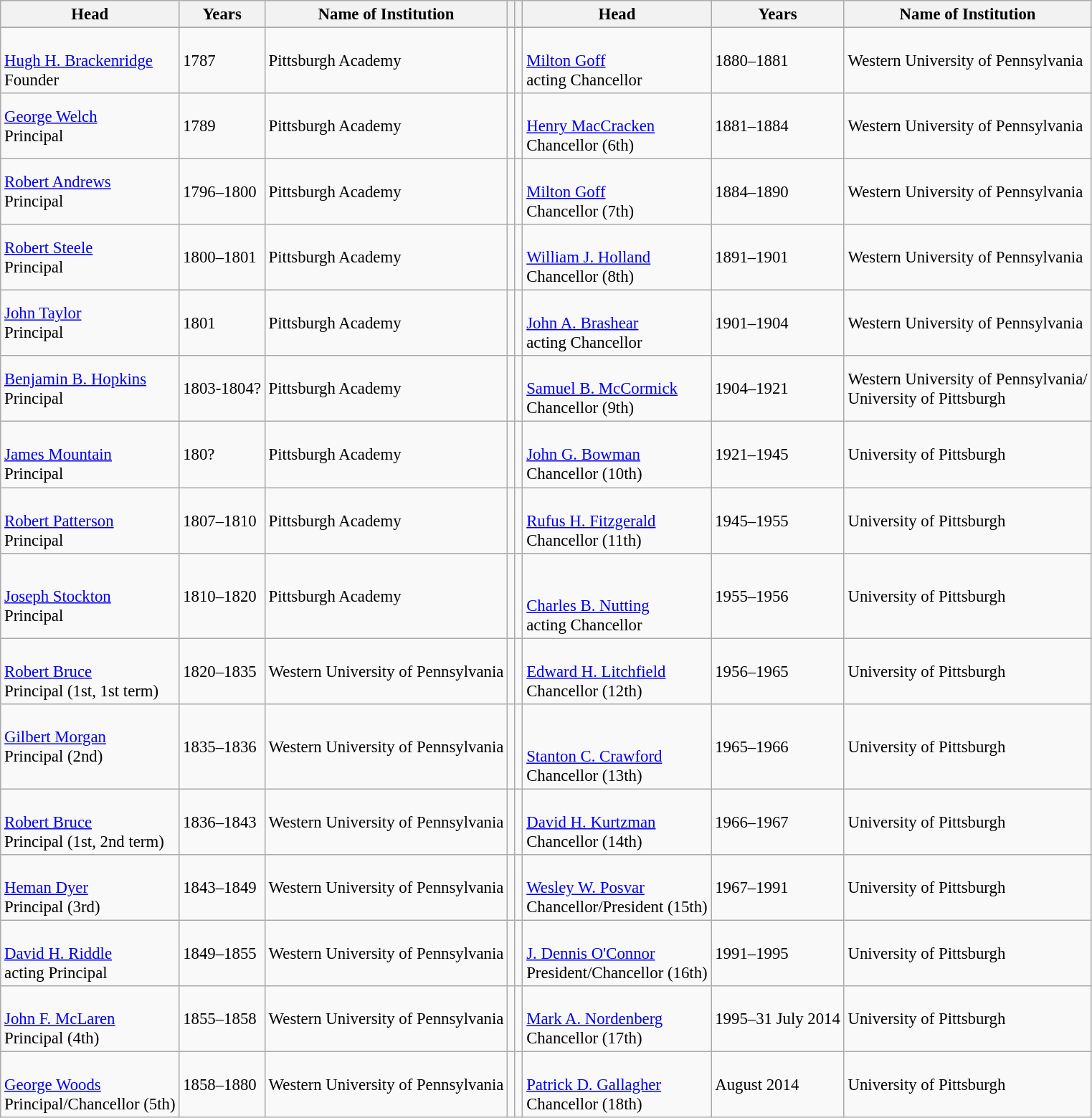<table class="wikitable" style="font-size: 95%;">
<tr>
<th>Head</th>
<th>Years</th>
<th>Name of Institution</th>
<th></th>
<th></th>
<th>Head</th>
<th>Years</th>
<th>Name of Institution</th>
</tr>
<tr>
</tr>
<tr>
<td><br><a href='#'>Hugh H. Brackenridge</a><br>Founder</td>
<td>1787</td>
<td>Pittsburgh Academy</td>
<td></td>
<td></td>
<td><br><a href='#'>Milton Goff</a><br>acting Chancellor</td>
<td>1880–1881</td>
<td>Western University of Pennsylvania</td>
</tr>
<tr>
<td><a href='#'>George Welch</a><br>Principal</td>
<td>1789</td>
<td>Pittsburgh Academy</td>
<td></td>
<td></td>
<td><br><a href='#'>Henry MacCracken</a><br>Chancellor (6th)</td>
<td>1881–1884</td>
<td>Western University of Pennsylvania</td>
</tr>
<tr>
<td><a href='#'>Robert Andrews</a><br>Principal</td>
<td>1796–1800</td>
<td>Pittsburgh Academy</td>
<td></td>
<td></td>
<td><br><a href='#'>Milton Goff</a><br>Chancellor (7th)</td>
<td>1884–1890</td>
<td>Western University of Pennsylvania</td>
</tr>
<tr>
<td><a href='#'>Robert Steele</a><br>Principal</td>
<td>1800–1801</td>
<td>Pittsburgh Academy</td>
<td></td>
<td></td>
<td><br><a href='#'>William J. Holland</a><br>Chancellor (8th)</td>
<td>1891–1901</td>
<td>Western University of Pennsylvania</td>
</tr>
<tr>
<td><a href='#'>John Taylor</a><br>Principal</td>
<td>1801</td>
<td>Pittsburgh Academy</td>
<td></td>
<td></td>
<td><br><a href='#'>John A. Brashear</a><br>acting Chancellor</td>
<td>1901–1904</td>
<td>Western University of Pennsylvania</td>
</tr>
<tr>
<td><a href='#'>Benjamin B. Hopkins</a><br>Principal</td>
<td>1803-1804?</td>
<td>Pittsburgh Academy</td>
<td></td>
<td></td>
<td><br><a href='#'>Samuel B. McCormick</a><br>Chancellor (9th)</td>
<td>1904–1921</td>
<td>Western University of Pennsylvania/<br>University of Pittsburgh</td>
</tr>
<tr>
<td><br><a href='#'>James Mountain</a><br>Principal</td>
<td>180?</td>
<td>Pittsburgh Academy</td>
<td></td>
<td></td>
<td><br><a href='#'>John G. Bowman</a><br>Chancellor (10th)</td>
<td>1921–1945</td>
<td>University of Pittsburgh</td>
</tr>
<tr>
<td><br><a href='#'>Robert Patterson</a><br>Principal</td>
<td>1807–1810</td>
<td>Pittsburgh Academy</td>
<td></td>
<td></td>
<td><br><a href='#'>Rufus H. Fitzgerald</a><br>Chancellor (11th)</td>
<td>1945–1955</td>
<td>University of Pittsburgh</td>
</tr>
<tr>
<td><br><a href='#'>Joseph Stockton</a><br>Principal</td>
<td>1810–1820</td>
<td>Pittsburgh Academy</td>
<td></td>
<td></td>
<td><br><br><a href='#'>Charles B. Nutting</a><br>acting Chancellor</td>
<td>1955–1956</td>
<td>University of Pittsburgh</td>
</tr>
<tr>
<td><br><a href='#'>Robert Bruce</a><br>Principal (1st, 1st term)</td>
<td>1820–1835</td>
<td>Western University of Pennsylvania</td>
<td></td>
<td></td>
<td><br><a href='#'>Edward H. Litchfield</a><br>Chancellor (12th)</td>
<td>1956–1965</td>
<td>University of Pittsburgh</td>
</tr>
<tr>
<td><a href='#'>Gilbert Morgan</a><br>Principal (2nd)</td>
<td>1835–1836</td>
<td>Western University of Pennsylvania</td>
<td></td>
<td></td>
<td><br><br><a href='#'>Stanton C. Crawford</a><br>Chancellor (13th)</td>
<td>1965–1966</td>
<td>University of Pittsburgh</td>
</tr>
<tr>
<td><br><a href='#'>Robert Bruce</a><br>Principal (1st, 2nd term)</td>
<td>1836–1843</td>
<td>Western University of Pennsylvania</td>
<td></td>
<td></td>
<td><br><a href='#'>David H. Kurtzman</a><br>Chancellor (14th)</td>
<td>1966–1967</td>
<td>University of Pittsburgh</td>
</tr>
<tr>
<td><br><a href='#'>Heman Dyer</a><br>Principal (3rd)</td>
<td>1843–1849</td>
<td>Western University of Pennsylvania</td>
<td></td>
<td></td>
<td><br><a href='#'>Wesley W. Posvar</a><br>Chancellor/President (15th)</td>
<td>1967–1991</td>
<td>University of Pittsburgh</td>
</tr>
<tr>
<td><br><a href='#'>David H. Riddle</a><br>acting Principal</td>
<td>1849–1855</td>
<td>Western University of Pennsylvania</td>
<td></td>
<td></td>
<td><br><a href='#'>J. Dennis O'Connor</a><br>President/Chancellor (16th)</td>
<td>1991–1995</td>
<td>University of Pittsburgh</td>
</tr>
<tr>
<td><br><a href='#'>John F. McLaren</a><br>Principal (4th)</td>
<td>1855–1858</td>
<td>Western University of Pennsylvania</td>
<td></td>
<td></td>
<td><br><a href='#'>Mark A. Nordenberg</a><br>Chancellor (17th)</td>
<td>1995–31 July 2014</td>
<td>University of Pittsburgh</td>
</tr>
<tr>
<td><br><a href='#'>George Woods</a><br>Principal/Chancellor (5th)</td>
<td>1858–1880</td>
<td>Western University of Pennsylvania</td>
<td></td>
<td></td>
<td><br><a href='#'>Patrick D. Gallagher</a><br>Chancellor (18th)</td>
<td>August 2014</td>
<td>University of Pittsburgh</td>
</tr>
</table>
